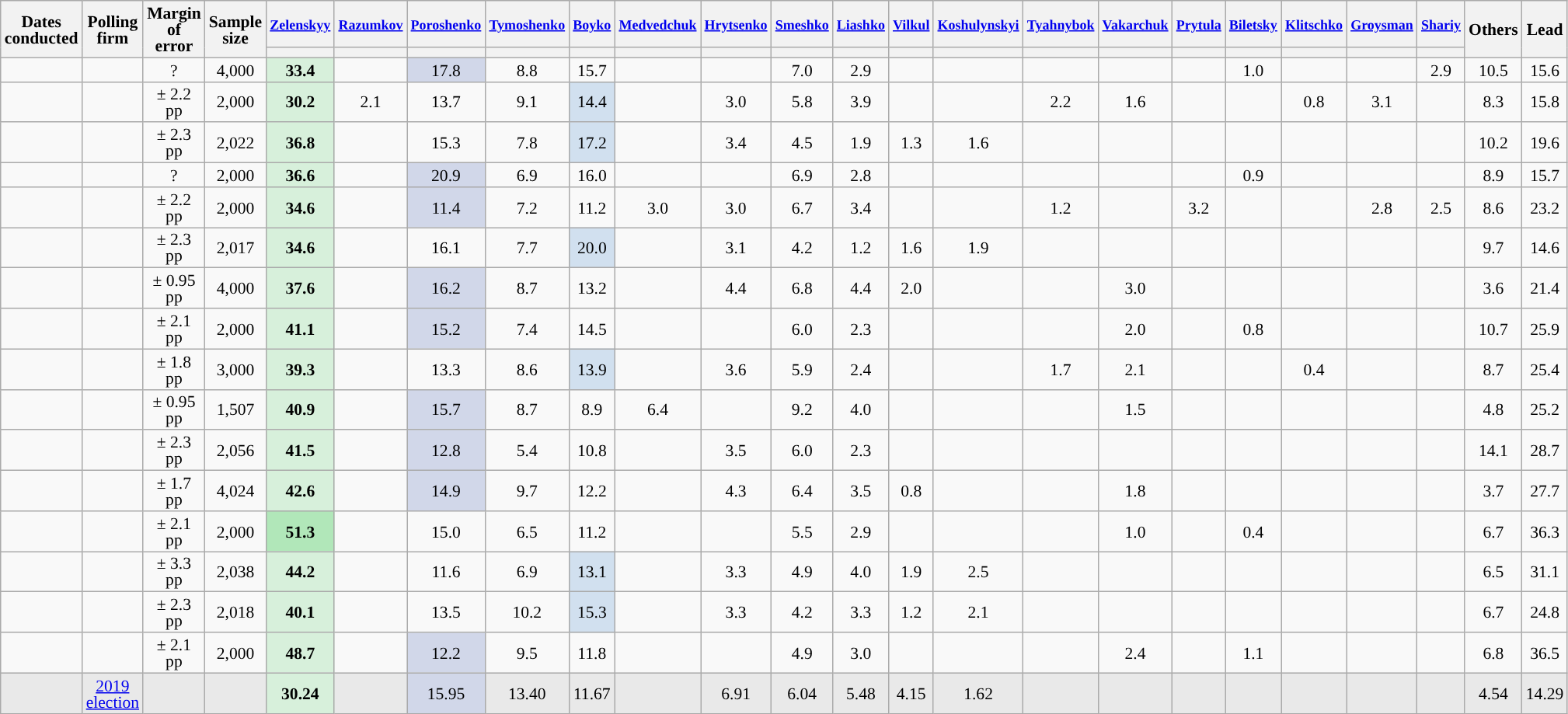<table class="wikitable sortable mw-datatable mw-collapsible" style="text-align:center;font-size:90%;line-height:14px;">
<tr style="height:40px;">
<th rowspan="2">Dates<br>conducted</th>
<th rowspan="2">Polling firm</th>
<th rowspan="2">Margin<br>of error</th>
<th rowspan="2">Sample<br>size</th>
<th><small><a href='#'>Zelenskyy</a></small><br></th>
<th><small><a href='#'>Razumkov</a></small><br></th>
<th><small><a href='#'>Poroshenko</a></small><br></th>
<th><small><a href='#'>Tymoshenko</a></small><br></th>
<th><small><a href='#'>Boyko</a></small><br></th>
<th><small><a href='#'>Medvedchuk</a></small><br></th>
<th><small><a href='#'>Hrytsenko</a></small><br></th>
<th><small><a href='#'>Smeshko</a></small><br></th>
<th><small><a href='#'>Liashko</a></small><br></th>
<th><small><a href='#'>Vilkul</a></small><br></th>
<th><small><a href='#'>Koshulynskyi</a></small><br></th>
<th><small><a href='#'>Tyahnybok</a></small><br></th>
<th><small><a href='#'>Vakarchuk</a></small><br></th>
<th><small><a href='#'>Prytula</a></small><br></th>
<th><small><a href='#'>Biletsky</a></small><br></th>
<th><small><a href='#'>Klitschko</a></small><br></th>
<th><small><a href='#'>Groysman</a></small><br></th>
<th><small><a href='#'>Shariy</a></small><br></th>
<th rowspan="2" style="width:40px;">Others</th>
<th rowspan="2" style="width:40px;">Lead</th>
</tr>
<tr>
<th data-sort-type="number" style="background:"></th>
<th data-sort-type="number" style="background:"></th>
<th data-sort-type="number" style="background:"></th>
<th data-sort-type="number" style="background:"></th>
<th data-sort-type="number" style="background:"></th>
<th data-sort-type="number" style="background:"></th>
<th data-sort-type="number" style="background:"></th>
<th data-sort-type="number" style="background:"></th>
<th data-sort-type="number" style="background:"></th>
<th data-sort-type="number" style="background:"></th>
<th data-sort-type="number" style="background:"></th>
<th data-sort-type="number" style="background:"></th>
<th data-sort-type="number" style="background:"></th>
<th data-sort-type="number" style="background:"></th>
<th data-sort-type="number" style="background:"></th>
<th data-sort-type="number" style="background:"></th>
<th data-sort-type="number" style="background:"></th>
<th data-sort-type="number" style="background:"></th>
</tr>
<tr>
<td></td>
<td></td>
<td>?</td>
<td>4,000</td>
<td style="background:#D7F0DB;"><strong>33.4</strong></td>
<td></td>
<td style="background:#D1D7E9;">17.8</td>
<td>8.8</td>
<td>15.7</td>
<td></td>
<td></td>
<td>7.0</td>
<td>2.9</td>
<td></td>
<td></td>
<td></td>
<td></td>
<td></td>
<td>1.0</td>
<td></td>
<td></td>
<td>2.9</td>
<td>10.5</td>
<td style="background:">15.6</td>
</tr>
<tr>
<td></td>
<td></td>
<td>± 2.2 pp</td>
<td>2,000</td>
<td style="background:#D7F0DB;"><strong>30.2</strong></td>
<td>2.1</td>
<td>13.7</td>
<td>9.1</td>
<td style="background:#D1E0EF;">14.4</td>
<td></td>
<td>3.0</td>
<td>5.8</td>
<td>3.9</td>
<td></td>
<td></td>
<td>2.2</td>
<td>1.6</td>
<td></td>
<td></td>
<td>0.8</td>
<td>3.1</td>
<td></td>
<td>8.3</td>
<td style="background:">15.8</td>
</tr>
<tr>
<td></td>
<td></td>
<td>± 2.3 pp</td>
<td>2,022</td>
<td style="background:#D7F0DB;"><strong>36.8</strong></td>
<td></td>
<td>15.3</td>
<td>7.8</td>
<td style="background:#D1E0EF;">17.2</td>
<td></td>
<td>3.4</td>
<td>4.5</td>
<td>1.9</td>
<td>1.3</td>
<td>1.6</td>
<td></td>
<td></td>
<td></td>
<td></td>
<td></td>
<td></td>
<td></td>
<td>10.2</td>
<td style="background:">19.6</td>
</tr>
<tr>
<td></td>
<td></td>
<td>?</td>
<td>2,000</td>
<td style="background:#D7F0DB;"><strong>36.6</strong></td>
<td></td>
<td style="background:#D1D7E9;">20.9</td>
<td>6.9</td>
<td>16.0</td>
<td></td>
<td></td>
<td>6.9</td>
<td>2.8</td>
<td></td>
<td></td>
<td></td>
<td></td>
<td></td>
<td>0.9</td>
<td></td>
<td></td>
<td></td>
<td>8.9</td>
<td style="background:">15.7</td>
</tr>
<tr>
<td></td>
<td></td>
<td>± 2.2 pp</td>
<td>2,000</td>
<td style="background:#D7F0DB;"><strong>34.6</strong></td>
<td></td>
<td style="background:#D1D7E9;">11.4</td>
<td>7.2</td>
<td>11.2</td>
<td>3.0</td>
<td>3.0</td>
<td>6.7</td>
<td>3.4</td>
<td></td>
<td></td>
<td>1.2</td>
<td></td>
<td>3.2</td>
<td></td>
<td></td>
<td>2.8</td>
<td>2.5</td>
<td>8.6</td>
<td style="background:">23.2</td>
</tr>
<tr>
<td></td>
<td></td>
<td>± 2.3 pp</td>
<td>2,017</td>
<td style="background:#D7F0DB;"><strong>34.6</strong></td>
<td></td>
<td>16.1</td>
<td>7.7</td>
<td style="background:#D1E0EF;">20.0</td>
<td></td>
<td>3.1</td>
<td>4.2</td>
<td>1.2</td>
<td>1.6</td>
<td>1.9</td>
<td></td>
<td></td>
<td></td>
<td></td>
<td></td>
<td></td>
<td></td>
<td>9.7</td>
<td style="background:">14.6</td>
</tr>
<tr>
<td></td>
<td></td>
<td>± 0.95 pp</td>
<td>4,000</td>
<td style="background:#D7F0DB;"><strong>37.6</strong></td>
<td></td>
<td style="background:#D1D7E9;">16.2</td>
<td>8.7</td>
<td>13.2</td>
<td></td>
<td>4.4</td>
<td>6.8</td>
<td>4.4</td>
<td>2.0</td>
<td></td>
<td></td>
<td>3.0</td>
<td></td>
<td></td>
<td></td>
<td></td>
<td></td>
<td>3.6</td>
<td style="background:">21.4</td>
</tr>
<tr>
<td></td>
<td></td>
<td>± 2.1 pp</td>
<td>2,000</td>
<td style="background:#D7F0DB;"><strong>41.1</strong></td>
<td></td>
<td style="background:#D1D7E9;">15.2</td>
<td>7.4</td>
<td>14.5</td>
<td></td>
<td></td>
<td>6.0</td>
<td>2.3</td>
<td></td>
<td></td>
<td></td>
<td>2.0</td>
<td></td>
<td>0.8</td>
<td></td>
<td></td>
<td></td>
<td>10.7</td>
<td style="background:">25.9</td>
</tr>
<tr>
<td></td>
<td></td>
<td>± 1.8 pp</td>
<td>3,000</td>
<td style="background:#D7F0DB;"><strong>39.3</strong></td>
<td></td>
<td>13.3</td>
<td>8.6</td>
<td style="background:#D1E0EF;">13.9</td>
<td></td>
<td>3.6</td>
<td>5.9</td>
<td>2.4</td>
<td></td>
<td></td>
<td>1.7</td>
<td>2.1</td>
<td></td>
<td></td>
<td>0.4</td>
<td></td>
<td></td>
<td>8.7</td>
<td style="background:">25.4</td>
</tr>
<tr>
<td></td>
<td></td>
<td>± 0.95 pp</td>
<td>1,507</td>
<td style="background:#D7F0DB;"><strong>40.9</strong></td>
<td></td>
<td style="background:#D1D7E9;">15.7</td>
<td>8.7</td>
<td>8.9</td>
<td>6.4</td>
<td></td>
<td>9.2</td>
<td>4.0</td>
<td></td>
<td></td>
<td></td>
<td>1.5</td>
<td></td>
<td></td>
<td></td>
<td></td>
<td></td>
<td>4.8</td>
<td style="background:">25.2</td>
</tr>
<tr>
<td></td>
<td></td>
<td>± 2.3 pp</td>
<td>2,056</td>
<td style="background:#D7F0DB;"><strong>41.5</strong></td>
<td></td>
<td style="background:#D1D7E9;">12.8</td>
<td>5.4</td>
<td>10.8</td>
<td></td>
<td>3.5</td>
<td>6.0</td>
<td>2.3</td>
<td></td>
<td></td>
<td></td>
<td></td>
<td></td>
<td></td>
<td></td>
<td></td>
<td></td>
<td>14.1</td>
<td style="background:">28.7</td>
</tr>
<tr>
<td></td>
<td></td>
<td>± 1.7 pp</td>
<td>4,024</td>
<td style="background:#D7F0DB;"><strong>42.6</strong></td>
<td></td>
<td style="background:#D1D7E9;">14.9</td>
<td>9.7</td>
<td>12.2</td>
<td></td>
<td>4.3</td>
<td>6.4</td>
<td>3.5</td>
<td>0.8</td>
<td></td>
<td></td>
<td>1.8</td>
<td></td>
<td></td>
<td></td>
<td></td>
<td></td>
<td>3.7</td>
<td style="background:">27.7</td>
</tr>
<tr>
<td></td>
<td></td>
<td>± 2.1 pp</td>
<td>2,000</td>
<td style="background:#B1E7B9;"><strong>51.3</strong></td>
<td></td>
<td>15.0</td>
<td>6.5</td>
<td>11.2</td>
<td></td>
<td></td>
<td>5.5</td>
<td>2.9</td>
<td></td>
<td></td>
<td></td>
<td>1.0</td>
<td></td>
<td>0.4</td>
<td></td>
<td></td>
<td></td>
<td>6.7</td>
<td style="background:">36.3</td>
</tr>
<tr>
<td></td>
<td></td>
<td>± 3.3 pp</td>
<td>2,038</td>
<td style="background:#D7F0DB;"><strong>44.2</strong></td>
<td></td>
<td>11.6</td>
<td>6.9</td>
<td style="background:#D1E0EF;">13.1</td>
<td></td>
<td>3.3</td>
<td>4.9</td>
<td>4.0</td>
<td>1.9</td>
<td>2.5</td>
<td></td>
<td></td>
<td></td>
<td></td>
<td></td>
<td></td>
<td></td>
<td>6.5</td>
<td style="background:">31.1</td>
</tr>
<tr>
<td></td>
<td></td>
<td>± 2.3 pp</td>
<td>2,018</td>
<td style="background:#D7F0DB;"><strong>40.1</strong></td>
<td></td>
<td>13.5</td>
<td>10.2</td>
<td style="background:#D1E0EF;">15.3</td>
<td></td>
<td>3.3</td>
<td>4.2</td>
<td>3.3</td>
<td>1.2</td>
<td>2.1</td>
<td></td>
<td></td>
<td></td>
<td></td>
<td></td>
<td></td>
<td></td>
<td>6.7</td>
<td style="background:">24.8</td>
</tr>
<tr>
<td></td>
<td></td>
<td>± 2.1 pp</td>
<td>2,000</td>
<td style="background:#D7F0DB;"><strong>48.7</strong></td>
<td></td>
<td style="background:#D1D7E9;">12.2</td>
<td>9.5</td>
<td>11.8</td>
<td></td>
<td></td>
<td>4.9</td>
<td>3.0</td>
<td></td>
<td></td>
<td></td>
<td>2.4</td>
<td></td>
<td>1.1</td>
<td></td>
<td></td>
<td></td>
<td>6.8</td>
<td style="background:">36.5</td>
</tr>
<tr style="background:#E9E9E9;">
<td></td>
<td><a href='#'>2019 election</a></td>
<td></td>
<td></td>
<td style="background:#D7F0DB;"><strong>30.24</strong></td>
<td></td>
<td style="background:#D1D7E9;">15.95</td>
<td>13.40</td>
<td>11.67</td>
<td></td>
<td>6.91</td>
<td>6.04</td>
<td>5.48</td>
<td>4.15</td>
<td>1.62</td>
<td></td>
<td></td>
<td></td>
<td></td>
<td></td>
<td></td>
<td></td>
<td>4.54</td>
<td style="background:">14.29</td>
</tr>
</table>
